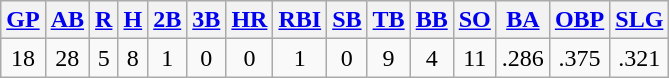<table class="wikitable">
<tr>
<th><a href='#'>GP</a></th>
<th><a href='#'>AB</a></th>
<th><a href='#'>R</a></th>
<th><a href='#'>H</a></th>
<th><a href='#'>2B</a></th>
<th><a href='#'>3B</a></th>
<th><a href='#'>HR</a></th>
<th><a href='#'>RBI</a></th>
<th><a href='#'>SB</a></th>
<th><a href='#'>TB</a></th>
<th><a href='#'>BB</a></th>
<th><a href='#'>SO</a></th>
<th><a href='#'>BA</a></th>
<th><a href='#'>OBP</a></th>
<th><a href='#'>SLG</a></th>
</tr>
<tr align=center>
<td>18</td>
<td>28</td>
<td>5</td>
<td>8</td>
<td>1</td>
<td>0</td>
<td>0</td>
<td>1</td>
<td>0</td>
<td>9</td>
<td>4</td>
<td>11</td>
<td>.286</td>
<td>.375</td>
<td>.321</td>
</tr>
</table>
